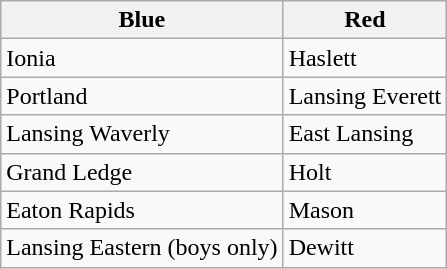<table class="wikitable">
<tr>
<th>Blue</th>
<th>Red</th>
</tr>
<tr>
<td>Ionia</td>
<td>Haslett</td>
</tr>
<tr>
<td>Portland</td>
<td>Lansing Everett</td>
</tr>
<tr>
<td>Lansing Waverly</td>
<td>East Lansing</td>
</tr>
<tr>
<td>Grand Ledge</td>
<td>Holt</td>
</tr>
<tr>
<td>Eaton Rapids</td>
<td>Mason</td>
</tr>
<tr>
<td>Lansing Eastern (boys only)</td>
<td>Dewitt</td>
</tr>
</table>
